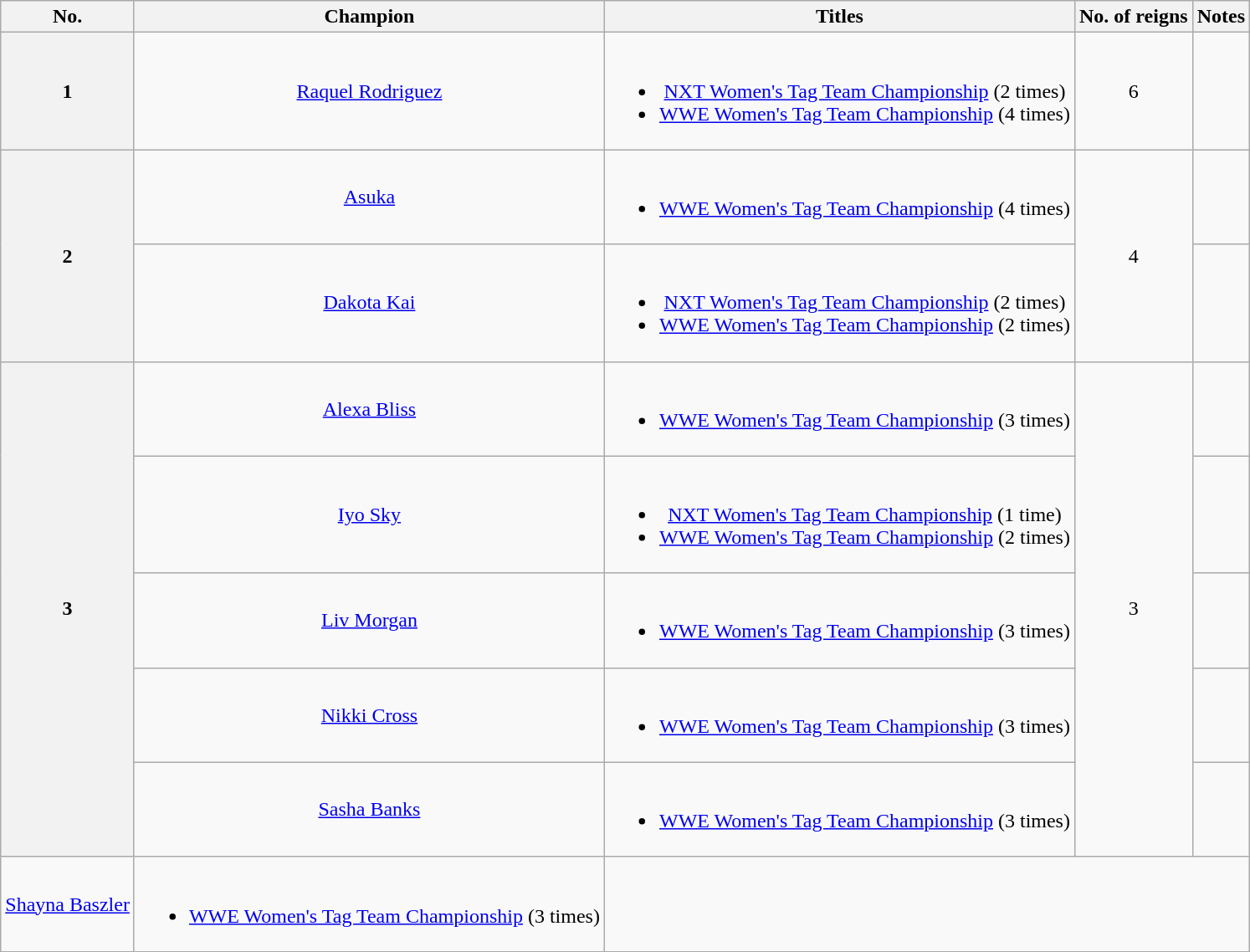<table class="wikitable sortable" style="text-align: center">
<tr>
<th>No.</th>
<th>Champion</th>
<th>Titles</th>
<th>No. of reigns</th>
<th>Notes</th>
</tr>
<tr>
<th>1</th>
<td><a href='#'>Raquel Rodriguez</a></td>
<td><br><ul><li><a href='#'>NXT Women's Tag Team Championship</a> (2 times)</li><li><a href='#'>WWE Women's Tag Team Championship</a> (4 times)</li></ul></td>
<td>6</td>
<td style="text-align:left"></td>
</tr>
<tr>
<th rowspan="2">2</th>
<td><a href='#'>Asuka</a></td>
<td><br><ul><li><a href='#'>WWE Women's Tag Team Championship</a> (4 times)</li></ul></td>
<td rowspan="2">4</td>
<td></td>
</tr>
<tr>
<td><a href='#'>Dakota Kai</a></td>
<td><br><ul><li><a href='#'>NXT Women's Tag Team Championship</a> (2 times)</li><li><a href='#'>WWE Women's Tag Team Championship</a> (2 times)</li></ul></td>
<td style="text-align:left"></td>
</tr>
<tr>
<th rowspan="5">3</th>
<td><a href='#'>Alexa Bliss</a></td>
<td><br><ul><li><a href='#'>WWE Women's Tag Team Championship</a> (3 times)</li></ul></td>
<td rowspan="5">3</td>
<td></td>
</tr>
<tr>
<td><a href='#'>Iyo Sky</a></td>
<td><br><ul><li><a href='#'>NXT Women's Tag Team Championship</a> (1 time)</li><li><a href='#'>WWE Women's Tag Team Championship</a> (2 times)</li></ul></td>
<td style="text-align:left"></td>
</tr>
<tr>
<td><a href='#'>Liv Morgan</a></td>
<td><br><ul><li><a href='#'>WWE Women's Tag Team Championship</a> (3 times)</li></ul></td>
<td style="text-align:left"></td>
</tr>
<tr>
<td><a href='#'>Nikki Cross</a></td>
<td><br><ul><li><a href='#'>WWE Women's Tag Team Championship</a> (3 times)</li></ul></td>
<td style="text-align:left"></td>
</tr>
<tr>
<td><a href='#'>Sasha Banks</a></td>
<td><br><ul><li><a href='#'>WWE Women's Tag Team Championship</a> (3 times)</li></ul></td>
<td style="text-align:left"></td>
</tr>
<tr>
<td><a href='#'>Shayna Baszler</a></td>
<td><br><ul><li><a href='#'>WWE Women's Tag Team Championship</a> (3 times)</li></ul></td>
</tr>
</table>
